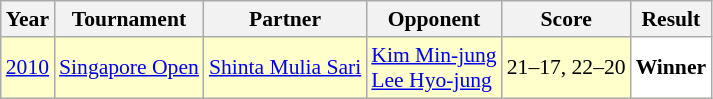<table class="sortable wikitable" style="font-size: 90%;">
<tr>
<th>Year</th>
<th>Tournament</th>
<th>Partner</th>
<th>Opponent</th>
<th>Score</th>
<th>Result</th>
</tr>
<tr style="background:#FFFFCC">
<td align="center"><a href='#'>2010</a></td>
<td align="left"><a href='#'>Singapore Open</a></td>
<td align="left"> <a href='#'>Shinta Mulia Sari</a></td>
<td align="left"> <a href='#'>Kim Min-jung</a><br> <a href='#'>Lee Hyo-jung</a></td>
<td align="left">21–17, 22–20</td>
<td style="text-align:left; background:white"> <strong>Winner</strong></td>
</tr>
</table>
